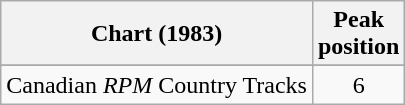<table class="wikitable sortable">
<tr>
<th align="left">Chart (1983)</th>
<th align="center">Peak<br>position</th>
</tr>
<tr>
</tr>
<tr>
<td align="left">Canadian <em>RPM</em> Country Tracks</td>
<td align="center">6</td>
</tr>
</table>
